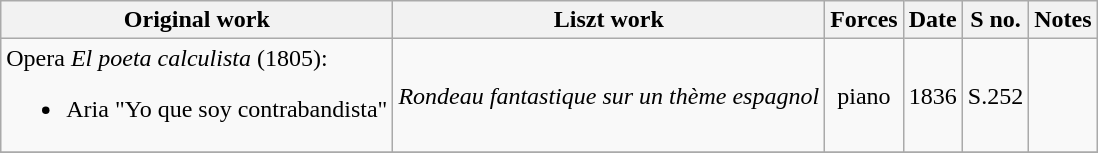<table class="wikitable">
<tr>
<th>Original work</th>
<th>Liszt work</th>
<th>Forces</th>
<th>Date</th>
<th>S no.</th>
<th>Notes</th>
</tr>
<tr>
<td>Opera <em>El poeta calculista</em> (1805):<br><ul><li>Aria "Yo que soy contrabandista"</li></ul></td>
<td><em>Rondeau fantastique sur un thème espagnol</em></td>
<td style="text-align: center">piano</td>
<td>1836</td>
<td>S.252</td>
<td></td>
</tr>
<tr>
</tr>
</table>
